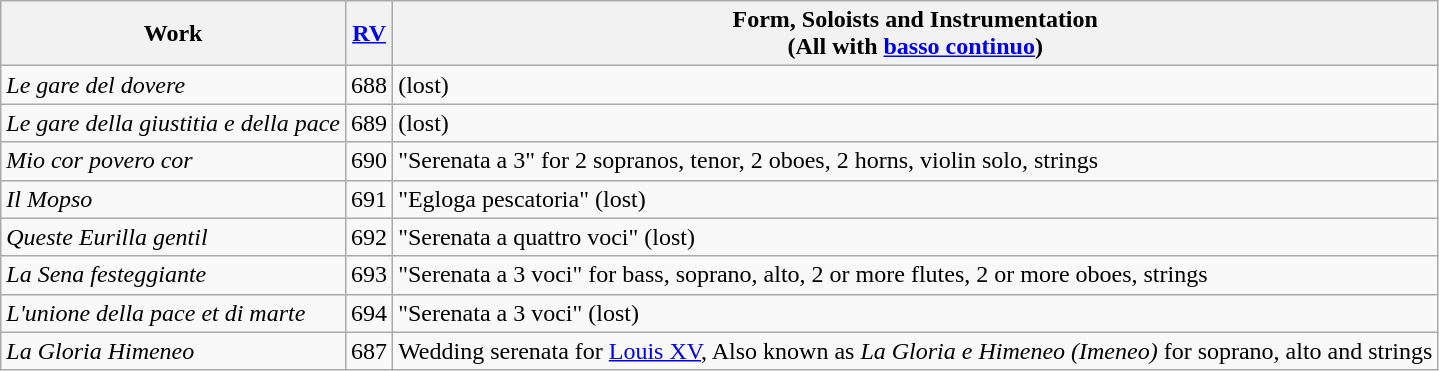<table class="wikitable sortable">
<tr>
<th>Work</th>
<th><a href='#'>RV</a></th>
<th class="unsortable">Form, Soloists and Instrumentation<br><span>(All with <a href='#'>basso continuo</a>)</span></th>
</tr>
<tr>
<td><em>Le gare del dovere</em></td>
<td>688</td>
<td>(lost)</td>
</tr>
<tr>
<td><em>Le gare della giustitia e della pace</em></td>
<td>689</td>
<td>(lost)</td>
</tr>
<tr>
<td><em>Mio cor povero cor</em></td>
<td>690</td>
<td>"Serenata a 3" for 2 sopranos, tenor, 2 oboes, 2 horns, violin solo, strings</td>
</tr>
<tr>
<td><em>Il Mopso</em></td>
<td>691</td>
<td>"Egloga pescatoria" (lost)</td>
</tr>
<tr>
<td><em>Queste Eurilla gentil</em></td>
<td>692</td>
<td>"Serenata a quattro voci" (lost)</td>
</tr>
<tr>
<td><em>La Sena festeggiante</em></td>
<td>693</td>
<td>"Serenata a 3 voci" for bass, soprano, alto, 2 or more flutes, 2 or more oboes, strings</td>
</tr>
<tr>
<td><em>L'unione della pace et di marte</em></td>
<td>694</td>
<td>"Serenata a 3 voci" (lost)</td>
</tr>
<tr>
<td><em>La Gloria Himeneo</em></td>
<td>687</td>
<td>Wedding serenata for <a href='#'>Louis XV</a>, Also known as <em>La Gloria e Himeneo (Imeneo)</em> for soprano, alto and strings</td>
</tr>
</table>
